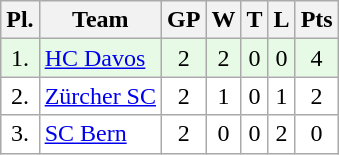<table class="wikitable">
<tr>
<th>Pl.</th>
<th>Team</th>
<th>GP</th>
<th>W</th>
<th>T</th>
<th>L</th>
<th>Pts</th>
</tr>
<tr align="center " bgcolor="#e6fae6">
<td>1.</td>
<td align="left"><a href='#'>HC Davos</a></td>
<td>2</td>
<td>2</td>
<td>0</td>
<td>0</td>
<td>4</td>
</tr>
<tr align="center "  bgcolor="#FFFFFF">
<td>2.</td>
<td align="left"><a href='#'>Zürcher SC</a></td>
<td>2</td>
<td>1</td>
<td>0</td>
<td>1</td>
<td>2</td>
</tr>
<tr align="center "  bgcolor="#FFFFFF">
<td>3.</td>
<td align="left"><a href='#'>SC Bern</a></td>
<td>2</td>
<td>0</td>
<td>0</td>
<td>2</td>
<td>0</td>
</tr>
</table>
